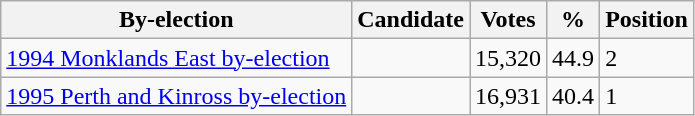<table class="wikitable sortable">
<tr>
<th>By-election</th>
<th>Candidate</th>
<th>Votes</th>
<th>%</th>
<th>Position</th>
</tr>
<tr>
<td><a href='#'>1994 Monklands East by-election</a></td>
<td></td>
<td>15,320</td>
<td>44.9</td>
<td>2</td>
</tr>
<tr>
<td><a href='#'>1995 Perth and Kinross by-election</a></td>
<td></td>
<td>16,931</td>
<td>40.4</td>
<td>1</td>
</tr>
</table>
